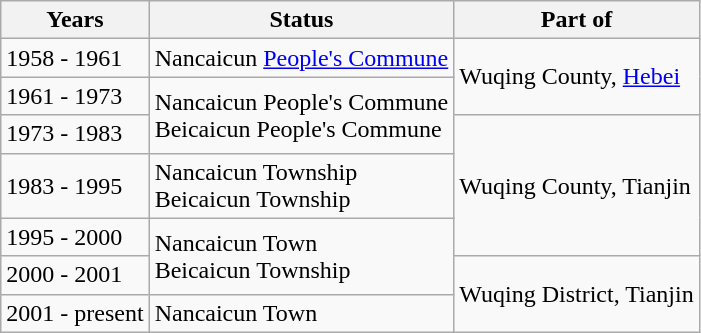<table class="wikitable">
<tr>
<th>Years</th>
<th>Status</th>
<th>Part of</th>
</tr>
<tr>
<td>1958 - 1961</td>
<td>Nancaicun <a href='#'>People's Commune</a></td>
<td rowspan="2">Wuqing County, <a href='#'>Hebei</a></td>
</tr>
<tr>
<td>1961 - 1973</td>
<td rowspan="2">Nancaicun People's Commune<br>Beicaicun People's Commune</td>
</tr>
<tr>
<td>1973 - 1983</td>
<td rowspan="3">Wuqing County, Tianjin</td>
</tr>
<tr>
<td>1983 - 1995</td>
<td>Nancaicun Township<br>Beicaicun Township</td>
</tr>
<tr>
<td>1995 - 2000</td>
<td rowspan="2">Nancaicun Town<br>Beicaicun Township</td>
</tr>
<tr>
<td>2000 - 2001</td>
<td rowspan="2">Wuqing District, Tianjin</td>
</tr>
<tr>
<td>2001 - present</td>
<td>Nancaicun Town</td>
</tr>
</table>
